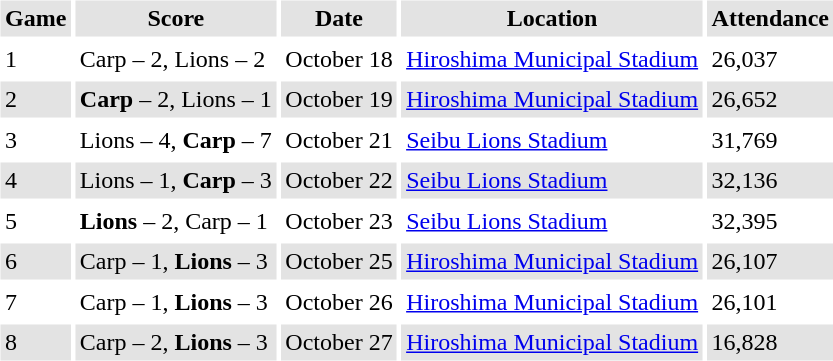<table border="0" cellspacing="3" cellpadding="3">
<tr style="background: #e3e3e3;">
<th>Game</th>
<th>Score</th>
<th>Date</th>
<th>Location</th>
<th>Attendance</th>
</tr>
<tr>
<td>1</td>
<td>Carp – 2, Lions – 2</td>
<td>October 18</td>
<td><a href='#'>Hiroshima Municipal Stadium</a></td>
<td>26,037</td>
</tr>
<tr style="background: #e3e3e3;">
<td>2</td>
<td><strong>Carp</strong> – 2, Lions – 1</td>
<td>October 19</td>
<td><a href='#'>Hiroshima Municipal Stadium</a></td>
<td>26,652</td>
</tr>
<tr>
<td>3</td>
<td>Lions – 4, <strong>Carp</strong> – 7</td>
<td>October 21</td>
<td><a href='#'>Seibu Lions Stadium</a></td>
<td>31,769</td>
</tr>
<tr style="background: #e3e3e3;">
<td>4</td>
<td>Lions – 1, <strong>Carp</strong> – 3</td>
<td>October 22</td>
<td><a href='#'>Seibu Lions Stadium</a></td>
<td>32,136</td>
</tr>
<tr>
<td>5</td>
<td><strong>Lions</strong> – 2, Carp – 1</td>
<td>October 23</td>
<td><a href='#'>Seibu Lions Stadium</a></td>
<td>32,395</td>
</tr>
<tr style="background: #e3e3e3;">
<td>6</td>
<td>Carp – 1, <strong>Lions</strong> – 3</td>
<td>October 25</td>
<td><a href='#'>Hiroshima Municipal Stadium</a></td>
<td>26,107</td>
</tr>
<tr>
<td>7</td>
<td>Carp – 1, <strong>Lions</strong> – 3</td>
<td>October 26</td>
<td><a href='#'>Hiroshima Municipal Stadium</a></td>
<td>26,101</td>
</tr>
<tr style="background: #e3e3e3;">
<td>8</td>
<td>Carp – 2, <strong>Lions</strong> – 3</td>
<td>October 27</td>
<td><a href='#'>Hiroshima Municipal Stadium</a></td>
<td>16,828</td>
</tr>
</table>
